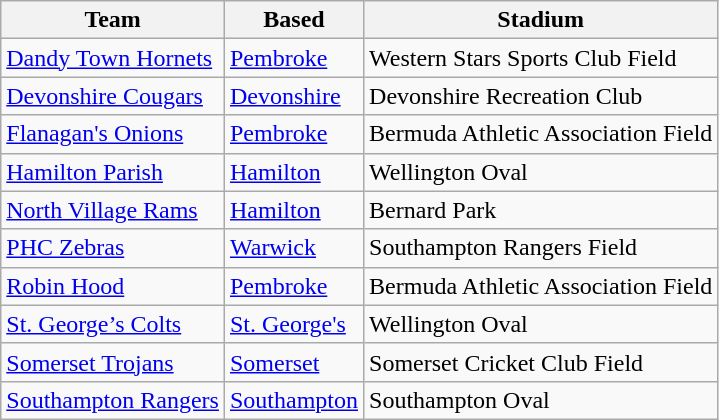<table class="wikitable">
<tr>
<th>Team</th>
<th>Based</th>
<th>Stadium</th>
</tr>
<tr>
<td><a href='#'>Dandy Town Hornets</a></td>
<td><a href='#'>Pembroke</a></td>
<td>Western Stars Sports Club Field</td>
</tr>
<tr>
<td><a href='#'>Devonshire Cougars</a></td>
<td><a href='#'>Devonshire</a></td>
<td>Devonshire Recreation Club</td>
</tr>
<tr>
<td><a href='#'>Flanagan's Onions</a></td>
<td><a href='#'>Pembroke</a></td>
<td>Bermuda Athletic Association Field</td>
</tr>
<tr>
<td><a href='#'>Hamilton Parish</a></td>
<td><a href='#'>Hamilton</a></td>
<td>Wellington Oval</td>
</tr>
<tr>
<td><a href='#'>North Village Rams</a></td>
<td><a href='#'>Hamilton</a></td>
<td>Bernard Park</td>
</tr>
<tr>
<td><a href='#'>PHC Zebras</a></td>
<td><a href='#'>Warwick</a></td>
<td>Southampton Rangers Field</td>
</tr>
<tr>
<td><a href='#'>Robin Hood</a></td>
<td><a href='#'>Pembroke</a></td>
<td>Bermuda Athletic Association Field</td>
</tr>
<tr>
<td><a href='#'>St. George’s Colts</a></td>
<td><a href='#'>St. George's</a></td>
<td>Wellington Oval</td>
</tr>
<tr>
<td><a href='#'>Somerset Trojans</a></td>
<td><a href='#'>Somerset</a></td>
<td>Somerset Cricket Club Field</td>
</tr>
<tr>
<td><a href='#'>Southampton Rangers</a></td>
<td><a href='#'>Southampton</a></td>
<td>Southampton Oval</td>
</tr>
</table>
